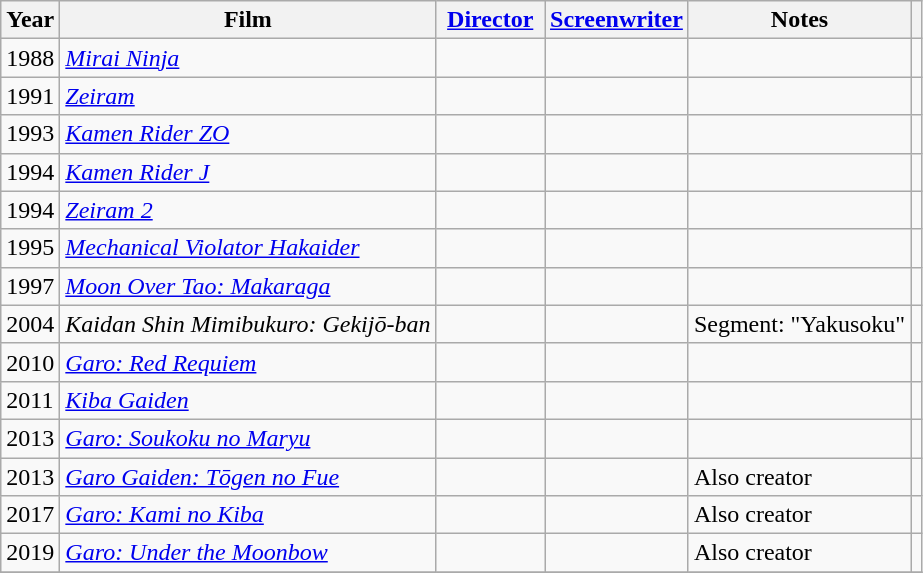<table class="wikitable sortable">
<tr>
<th>Year</th>
<th>Film</th>
<th width="65"><a href='#'>Director</a></th>
<th width="65"><a href='#'>Screenwriter</a></th>
<th>Notes</th>
<th class=unsortable></th>
</tr>
<tr>
<td>1988</td>
<td><em><a href='#'>Mirai Ninja</a></em></td>
<td></td>
<td></td>
<td></td>
<td style="text-align: center;"></td>
</tr>
<tr>
<td>1991</td>
<td><em><a href='#'>Zeiram</a></em></td>
<td></td>
<td></td>
<td></td>
<td style="text-align: center;"></td>
</tr>
<tr>
<td>1993</td>
<td><em><a href='#'>Kamen Rider ZO</a></em></td>
<td></td>
<td></td>
<td></td>
<td style="text-align: center;"></td>
</tr>
<tr>
<td>1994</td>
<td><em><a href='#'>Kamen Rider J</a></em></td>
<td></td>
<td></td>
<td></td>
<td style="text-align: center;"></td>
</tr>
<tr>
<td>1994</td>
<td><em><a href='#'>Zeiram 2</a></em></td>
<td></td>
<td></td>
<td></td>
<td style="text-align: center;"></td>
</tr>
<tr>
<td>1995</td>
<td><em><a href='#'>Mechanical Violator Hakaider</a></em></td>
<td></td>
<td></td>
<td></td>
<td style="text-align: center;"></td>
</tr>
<tr>
<td>1997</td>
<td><em><a href='#'>Moon Over Tao: Makaraga</a></em></td>
<td></td>
<td></td>
<td></td>
<td style="text-align: center;"></td>
</tr>
<tr>
<td>2004</td>
<td><em>Kaidan Shin Mimibukuro: Gekijō-ban</em></td>
<td></td>
<td></td>
<td>Segment: "Yakusoku"</td>
<td style="text-align: center;"></td>
</tr>
<tr>
<td>2010</td>
<td><em><a href='#'>Garo: Red Requiem</a></em></td>
<td></td>
<td></td>
<td></td>
<td style="text-align: center;"></td>
</tr>
<tr>
<td>2011</td>
<td><em><a href='#'>Kiba Gaiden</a></em></td>
<td></td>
<td></td>
<td></td>
<td style="text-align: center;"></td>
</tr>
<tr>
<td>2013</td>
<td><em><a href='#'>Garo: Soukoku no Maryu</a></em></td>
<td></td>
<td></td>
<td></td>
<td style="text-align: center;"></td>
</tr>
<tr>
<td>2013</td>
<td><em><a href='#'>Garo Gaiden: Tōgen no Fue</a></em></td>
<td></td>
<td></td>
<td>Also creator</td>
<td style="text-align: center;"></td>
</tr>
<tr>
<td>2017</td>
<td><em><a href='#'>Garo: Kami no Kiba</a></em></td>
<td></td>
<td></td>
<td>Also creator</td>
<td style="text-align: center;"></td>
</tr>
<tr>
<td>2019</td>
<td><em><a href='#'>Garo: Under the Moonbow</a></em></td>
<td></td>
<td></td>
<td>Also creator</td>
<td style="text-align: center;"></td>
</tr>
<tr>
</tr>
</table>
